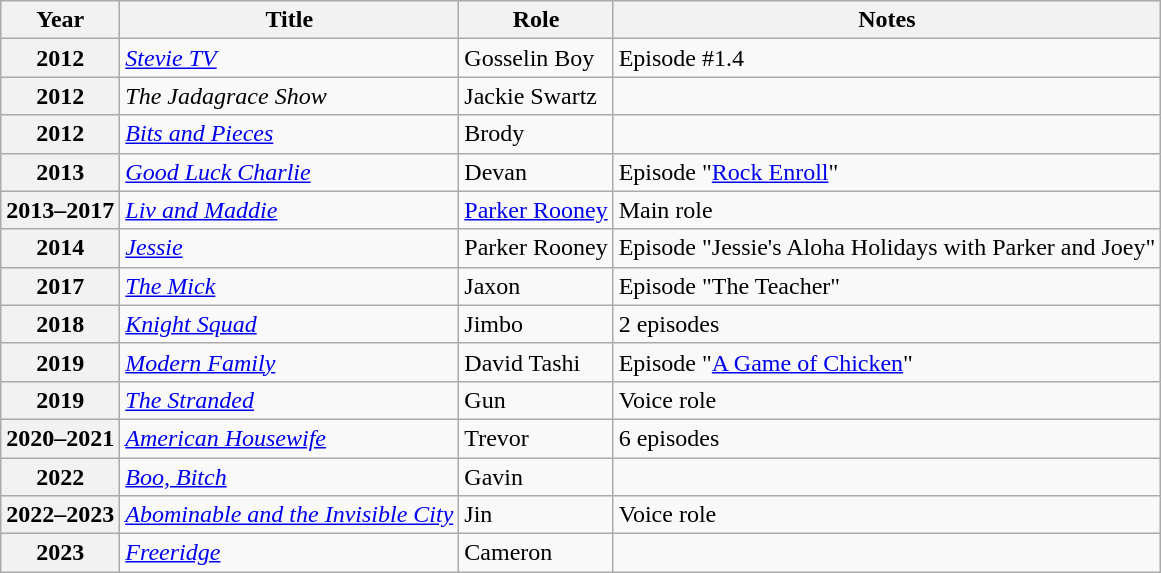<table class="wikitable sortable plainrowheaders">
<tr>
<th scope="col">Year</th>
<th scope="col">Title</th>
<th scope="col">Role</th>
<th scope="col">Notes</th>
</tr>
<tr>
<th scope="row">2012</th>
<td><em><a href='#'>Stevie TV</a></em></td>
<td>Gosselin Boy</td>
<td>Episode #1.4</td>
</tr>
<tr>
<th scope="row">2012</th>
<td><em>The Jadagrace Show</em></td>
<td>Jackie Swartz</td>
<td></td>
</tr>
<tr>
<th scope="row">2012</th>
<td><a href='#'><em>Bits and Pieces</em></a></td>
<td>Brody</td>
<td></td>
</tr>
<tr>
<th scope="row">2013</th>
<td><em><a href='#'>Good Luck Charlie</a></em></td>
<td>Devan</td>
<td>Episode "<a href='#'>Rock Enroll</a>"</td>
</tr>
<tr>
<th scope="row">2013–2017</th>
<td><em><a href='#'>Liv and Maddie</a></em></td>
<td><a href='#'>Parker Rooney</a></td>
<td>Main role</td>
</tr>
<tr>
<th scope="row">2014</th>
<td><em><a href='#'>Jessie</a></em></td>
<td>Parker Rooney</td>
<td>Episode "Jessie's Aloha Holidays with Parker and Joey"</td>
</tr>
<tr>
<th scope="row">2017</th>
<td><em><a href='#'>The Mick</a></em></td>
<td>Jaxon</td>
<td>Episode "The Teacher"</td>
</tr>
<tr>
<th scope="row">2018</th>
<td><em><a href='#'>Knight Squad</a></em></td>
<td>Jimbo</td>
<td>2 episodes</td>
</tr>
<tr>
<th scope="row">2019</th>
<td><em><a href='#'>Modern Family</a></em></td>
<td>David Tashi</td>
<td>Episode "<a href='#'>A Game of Chicken</a>"</td>
</tr>
<tr>
<th scope="row">2019</th>
<td><em><a href='#'>The Stranded</a></em></td>
<td>Gun</td>
<td>Voice role</td>
</tr>
<tr>
<th scope="row">2020–2021</th>
<td><em><a href='#'>American Housewife</a></em></td>
<td>Trevor</td>
<td>6 episodes</td>
</tr>
<tr>
<th scope="row">2022</th>
<td><em><a href='#'>Boo, Bitch</a></em></td>
<td>Gavin</td>
<td></td>
</tr>
<tr>
<th scope="row">2022–2023</th>
<td><em><a href='#'>Abominable and the Invisible City</a></em></td>
<td>Jin</td>
<td>Voice role</td>
</tr>
<tr>
<th scope="row">2023</th>
<td><em><a href='#'>Freeridge</a></em></td>
<td>Cameron</td>
<td></td>
</tr>
</table>
